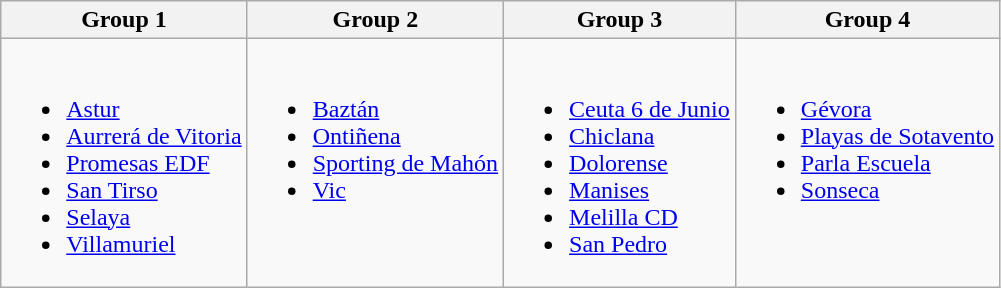<table class="wikitable">
<tr>
<th>Group 1</th>
<th>Group 2</th>
<th>Group 3</th>
<th>Group 4</th>
</tr>
<tr valign=top>
<td><br><ul><li><a href='#'>Astur</a></li><li><a href='#'>Aurrerá de Vitoria</a></li><li><a href='#'>Promesas EDF</a></li><li><a href='#'>San Tirso</a></li><li><a href='#'>Selaya</a></li><li><a href='#'>Villamuriel</a></li></ul></td>
<td><br><ul><li><a href='#'>Baztán</a></li><li><a href='#'>Ontiñena</a></li><li><a href='#'>Sporting de Mahón</a></li><li><a href='#'>Vic</a></li></ul></td>
<td><br><ul><li><a href='#'>Ceuta 6 de Junio</a></li><li><a href='#'>Chiclana</a></li><li><a href='#'>Dolorense</a></li><li><a href='#'>Manises</a></li><li><a href='#'>Melilla CD</a></li><li><a href='#'>San Pedro</a></li></ul></td>
<td><br><ul><li><a href='#'>Gévora</a></li><li><a href='#'>Playas de Sotavento</a></li><li><a href='#'>Parla Escuela</a></li><li><a href='#'>Sonseca</a></li></ul></td>
</tr>
</table>
